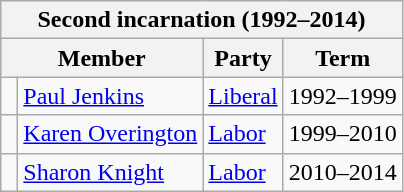<table class="wikitable">
<tr>
<th colspan="4">Second incarnation (1992–2014)</th>
</tr>
<tr>
<th colspan="2">Member</th>
<th>Party</th>
<th>Term</th>
</tr>
<tr>
<td> </td>
<td><a href='#'>Paul Jenkins</a></td>
<td><a href='#'>Liberal</a></td>
<td>1992–1999</td>
</tr>
<tr>
<td> </td>
<td><a href='#'>Karen Overington</a></td>
<td><a href='#'>Labor</a></td>
<td>1999–2010</td>
</tr>
<tr>
<td> </td>
<td><a href='#'>Sharon Knight</a></td>
<td><a href='#'>Labor</a></td>
<td>2010–2014</td>
</tr>
</table>
